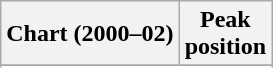<table class="wikitable sortable plainrowheaders" style="text-align:center">
<tr>
<th scope="col">Chart (2000–02)</th>
<th scope="col">Peak<br> position</th>
</tr>
<tr>
</tr>
<tr>
</tr>
<tr>
</tr>
<tr>
</tr>
<tr>
</tr>
<tr>
</tr>
<tr>
</tr>
<tr>
</tr>
<tr>
</tr>
<tr>
</tr>
<tr>
</tr>
<tr>
</tr>
<tr>
</tr>
<tr>
</tr>
<tr>
</tr>
<tr>
</tr>
<tr>
</tr>
</table>
